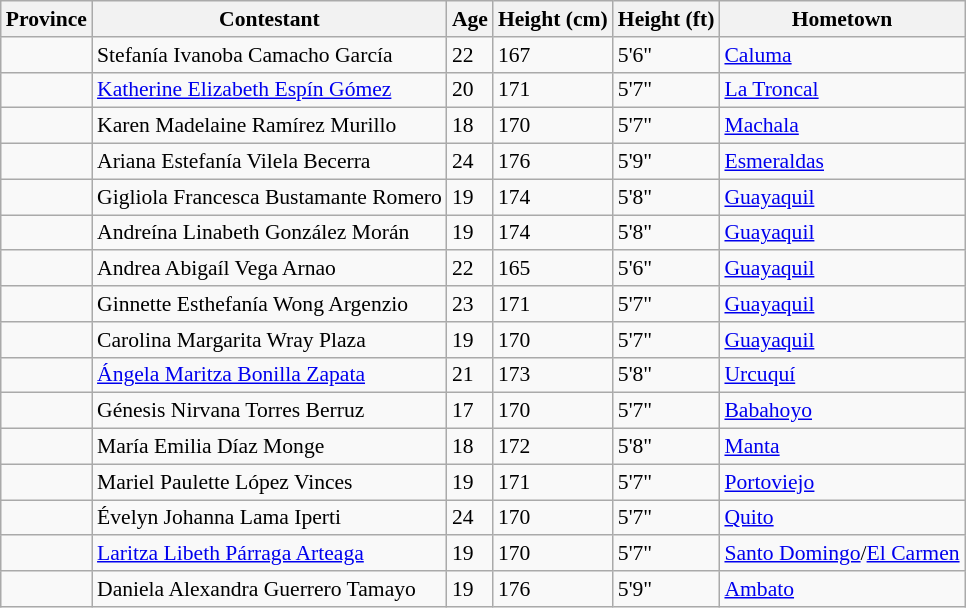<table class="wikitable sortable" style="font-size: 90%;">
<tr>
<th>Province</th>
<th>Contestant</th>
<th>Age</th>
<th>Height (cm)</th>
<th>Height (ft)</th>
<th>Hometown</th>
</tr>
<tr>
<td></td>
<td>Stefanía Ivanoba Camacho García</td>
<td>22</td>
<td>167</td>
<td>5'6"</td>
<td><a href='#'>Caluma</a></td>
</tr>
<tr>
<td></td>
<td><a href='#'>Katherine Elizabeth Espín Gómez</a></td>
<td>20</td>
<td>171</td>
<td>5'7"</td>
<td><a href='#'>La Troncal</a></td>
</tr>
<tr>
<td></td>
<td>Karen Madelaine Ramírez Murillo</td>
<td>18</td>
<td>170</td>
<td>5'7"</td>
<td><a href='#'>Machala</a></td>
</tr>
<tr>
<td></td>
<td>Ariana Estefanía Vilela Becerra</td>
<td>24</td>
<td>176</td>
<td>5'9"</td>
<td><a href='#'>Esmeraldas</a></td>
</tr>
<tr>
<td></td>
<td>Gigliola Francesca Bustamante Romero</td>
<td>19</td>
<td>174</td>
<td>5'8"</td>
<td><a href='#'>Guayaquil</a></td>
</tr>
<tr>
<td></td>
<td>Andreína Linabeth González Morán</td>
<td>19</td>
<td>174</td>
<td>5'8"</td>
<td><a href='#'>Guayaquil</a></td>
</tr>
<tr>
<td></td>
<td>Andrea Abigaíl Vega Arnao</td>
<td>22</td>
<td>165</td>
<td>5'6"</td>
<td><a href='#'>Guayaquil</a></td>
</tr>
<tr>
<td></td>
<td>Ginnette Esthefanía Wong Argenzio</td>
<td>23</td>
<td>171</td>
<td>5'7"</td>
<td><a href='#'>Guayaquil</a></td>
</tr>
<tr>
<td></td>
<td>Carolina Margarita Wray Plaza</td>
<td>19</td>
<td>170</td>
<td>5'7"</td>
<td><a href='#'>Guayaquil</a></td>
</tr>
<tr>
<td></td>
<td><a href='#'>Ángela Maritza Bonilla Zapata</a></td>
<td>21</td>
<td>173</td>
<td>5'8"</td>
<td><a href='#'>Urcuquí</a></td>
</tr>
<tr>
<td></td>
<td>Génesis Nirvana Torres Berruz</td>
<td>17</td>
<td>170</td>
<td>5'7"</td>
<td><a href='#'>Babahoyo</a></td>
</tr>
<tr>
<td></td>
<td>María Emilia Díaz Monge</td>
<td>18</td>
<td>172</td>
<td>5'8"</td>
<td><a href='#'>Manta</a></td>
</tr>
<tr>
<td></td>
<td>Mariel Paulette López Vinces</td>
<td>19</td>
<td>171</td>
<td>5'7"</td>
<td><a href='#'>Portoviejo</a></td>
</tr>
<tr>
<td></td>
<td>Évelyn Johanna Lama Iperti</td>
<td>24</td>
<td>170</td>
<td>5'7"</td>
<td><a href='#'>Quito</a></td>
</tr>
<tr>
<td></td>
<td><a href='#'>Laritza Libeth Párraga Arteaga</a></td>
<td>19</td>
<td>170</td>
<td>5'7"</td>
<td><a href='#'>Santo Domingo</a>/<a href='#'>El Carmen</a></td>
</tr>
<tr>
<td></td>
<td>Daniela Alexandra Guerrero Tamayo</td>
<td>19</td>
<td>176</td>
<td>5'9"</td>
<td><a href='#'>Ambato</a></td>
</tr>
</table>
